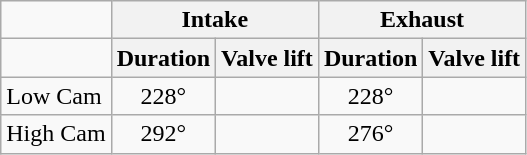<table class="wikitable">
<tr>
<td></td>
<th colspan="2">Intake</th>
<th colspan="2">Exhaust</th>
</tr>
<tr>
<td></td>
<th>Duration</th>
<th>Valve lift</th>
<th>Duration</th>
<th>Valve lift</th>
</tr>
<tr>
<td>Low Cam</td>
<td align="center">228°</td>
<td align="center"></td>
<td align="center">228°</td>
<td align="center"></td>
</tr>
<tr>
<td>High Cam</td>
<td align="center">292°</td>
<td align="center"></td>
<td align="center">276°</td>
<td align="center"></td>
</tr>
</table>
